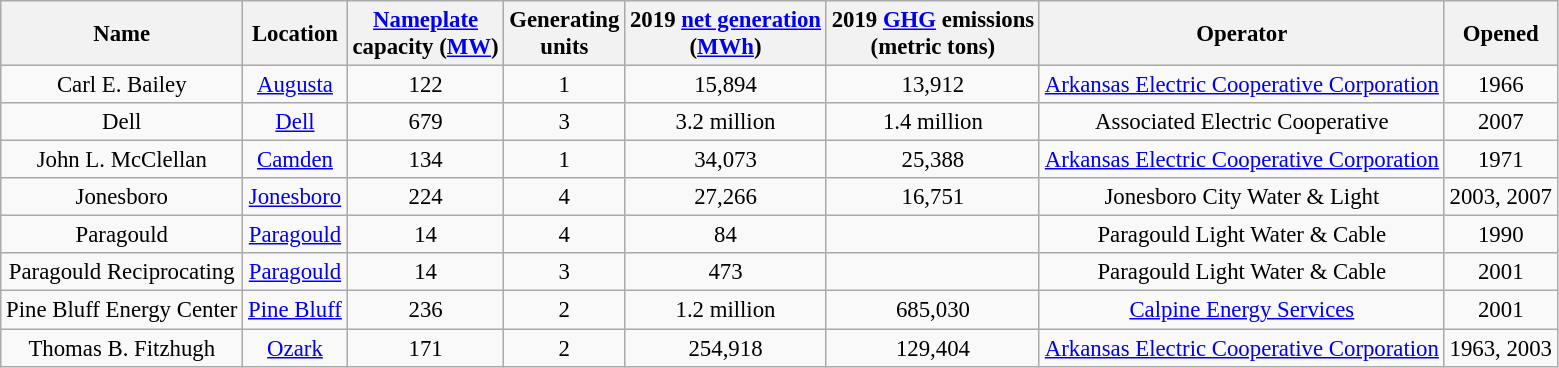<table class="wikitable sortable" style="font-size:95%; text-align:center;">
<tr>
<th>Name</th>
<th>Location</th>
<th><a href='#'>Nameplate</a><br>capacity (<a href='#'>MW</a>)</th>
<th>Generating<br> units</th>
<th data-sort-type="number">2019 <a href='#'>net generation</a><br> (<a href='#'>MWh</a>)</th>
<th data-sort-type="number">2019 <a href='#'>GHG</a> emissions<br> (metric tons)</th>
<th>Operator</th>
<th data-sort-type="number">Opened</th>
</tr>
<tr>
<td>Carl E. Bailey</td>
<td><a href='#'>Augusta</a></td>
<td>122</td>
<td>1</td>
<td>15,894</td>
<td>13,912</td>
<td><a href='#'>Arkansas Electric Cooperative Corporation</a></td>
<td>1966</td>
</tr>
<tr>
<td>Dell</td>
<td><a href='#'>Dell</a></td>
<td>679</td>
<td>3</td>
<td>3.2 million</td>
<td>1.4 million</td>
<td>Associated Electric Cooperative</td>
<td>2007</td>
</tr>
<tr>
<td>John L. McClellan</td>
<td><a href='#'>Camden</a></td>
<td>134</td>
<td>1</td>
<td>34,073</td>
<td>25,388</td>
<td><a href='#'>Arkansas Electric Cooperative Corporation</a></td>
<td>1971</td>
</tr>
<tr>
<td>Jonesboro</td>
<td><a href='#'>Jonesboro</a></td>
<td>224</td>
<td>4</td>
<td>27,266</td>
<td>16,751</td>
<td>Jonesboro City Water & Light</td>
<td>2003, 2007</td>
</tr>
<tr>
<td>Paragould</td>
<td><a href='#'>Paragould</a></td>
<td>14</td>
<td>4</td>
<td>84</td>
<td></td>
<td>Paragould Light Water & Cable</td>
<td>1990</td>
</tr>
<tr>
<td>Paragould Reciprocating</td>
<td><a href='#'>Paragould</a></td>
<td>14</td>
<td>3</td>
<td>473</td>
<td></td>
<td>Paragould Light Water & Cable</td>
<td>2001</td>
</tr>
<tr>
<td>Pine Bluff Energy Center</td>
<td><a href='#'>Pine Bluff</a></td>
<td>236</td>
<td>2</td>
<td>1.2 million</td>
<td>685,030</td>
<td><a href='#'>Calpine Energy Services</a></td>
<td>2001</td>
</tr>
<tr>
<td>Thomas B. Fitzhugh</td>
<td><a href='#'>Ozark</a></td>
<td>171</td>
<td>2</td>
<td>254,918</td>
<td>129,404</td>
<td><a href='#'>Arkansas Electric Cooperative Corporation</a></td>
<td>1963, 2003</td>
</tr>
</table>
